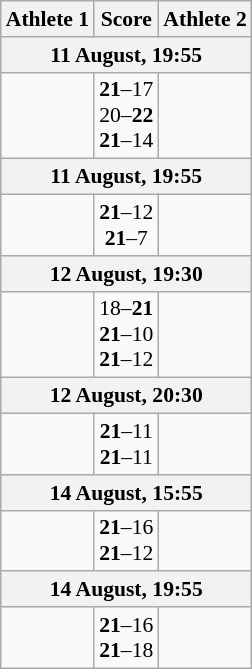<table class="wikitable" style="text-align: center; font-size:90% ">
<tr>
<th align="right">Athlete 1</th>
<th>Score</th>
<th align="left">Athlete 2</th>
</tr>
<tr>
<th colspan=3>11 August, 19:55</th>
</tr>
<tr>
<td align=right><strong></strong></td>
<td align=center><strong>21</strong>–17<br>20–<strong>22</strong><br><strong>21</strong>–14</td>
<td align=left></td>
</tr>
<tr>
<th colspan=3>11 August, 19:55</th>
</tr>
<tr>
<td align=right><strong></strong></td>
<td align=center><strong>21</strong>–12<br><strong>21</strong>–7</td>
<td align=left></td>
</tr>
<tr>
<th colspan=3>12 August, 19:30</th>
</tr>
<tr>
<td align=right><strong></strong></td>
<td align=center>18–<strong>21</strong><br><strong>21</strong>–10<br><strong>21</strong>–12</td>
<td align=left></td>
</tr>
<tr>
<th colspan=3>12 August, 20:30</th>
</tr>
<tr>
<td align=right><strong></strong></td>
<td align=center><strong>21</strong>–11<br><strong>21</strong>–11</td>
<td align=left></td>
</tr>
<tr>
<th colspan=3>14 August, 15:55</th>
</tr>
<tr>
<td align=right><strong></strong></td>
<td align=center><strong>21</strong>–16<br><strong>21</strong>–12</td>
<td align=left></td>
</tr>
<tr>
<th colspan=3>14 August, 19:55</th>
</tr>
<tr>
<td align=right><strong></strong></td>
<td align=center><strong>21</strong>–16<br><strong>21</strong>–18</td>
<td align=left></td>
</tr>
</table>
